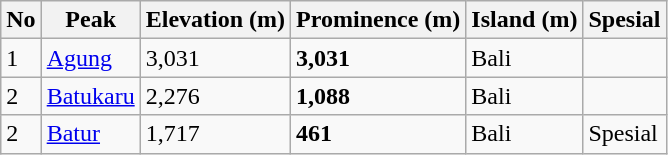<table class="wikitable sortable">
<tr>
<th>No</th>
<th>Peak</th>
<th>Elevation (m)</th>
<th>Prominence (m)</th>
<th>Island (m)</th>
<th>Spesial</th>
</tr>
<tr>
<td>1</td>
<td><a href='#'>Agung</a></td>
<td>3,031</td>
<td><strong>3,031</strong></td>
<td>Bali</td>
<td></td>
</tr>
<tr>
<td>2</td>
<td><a href='#'>Batukaru</a></td>
<td>2,276</td>
<td><strong>1,088</strong></td>
<td>Bali</td>
<td></td>
</tr>
<tr>
<td>2</td>
<td><a href='#'>Batur</a></td>
<td>1,717</td>
<td><strong>461</strong></td>
<td>Bali</td>
<td>Spesial</td>
</tr>
</table>
